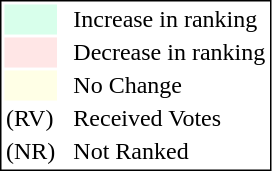<table style="border:1px solid black;">
<tr>
<td style="background:#D8FFEB; width:20px;"></td>
<td> </td>
<td>Increase in ranking</td>
</tr>
<tr>
<td style="background:#FFE6E6; width:20px;"></td>
<td> </td>
<td>Decrease in ranking</td>
</tr>
<tr>
<td style="background:#FFFFE6; width:20px;"></td>
<td> </td>
<td>No Change</td>
</tr>
<tr>
<td>(RV)</td>
<td> </td>
<td>Received Votes</td>
</tr>
<tr>
<td>(NR)</td>
<td> </td>
<td>Not Ranked</td>
</tr>
</table>
